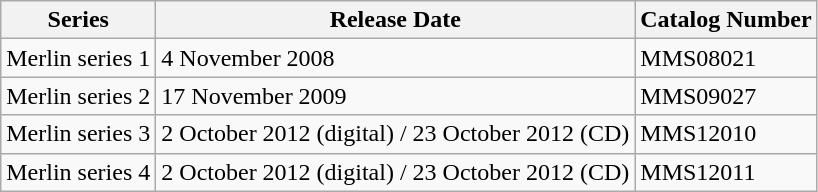<table class="wikitable">
<tr>
<th>Series</th>
<th>Release Date</th>
<th>Catalog Number</th>
</tr>
<tr>
<td>Merlin series 1</td>
<td>4 November 2008</td>
<td>MMS08021</td>
</tr>
<tr>
<td>Merlin series 2</td>
<td>17 November 2009</td>
<td>MMS09027</td>
</tr>
<tr>
<td>Merlin series 3</td>
<td>2 October 2012 (digital) / 23 October 2012 (CD)</td>
<td>MMS12010</td>
</tr>
<tr>
<td>Merlin series 4</td>
<td>2 October 2012 (digital) / 23 October 2012 (CD)</td>
<td>MMS12011</td>
</tr>
</table>
